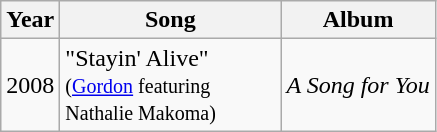<table class="wikitable">
<tr>
<th>Year</th>
<th style="width:140px;">Song</th>
<th>Album</th>
</tr>
<tr>
<td>2008</td>
<td>"Stayin' Alive" <br><small>(<a href='#'>Gordon</a> featuring Nathalie Makoma)</small></td>
<td><em>A Song for You</em></td>
</tr>
</table>
